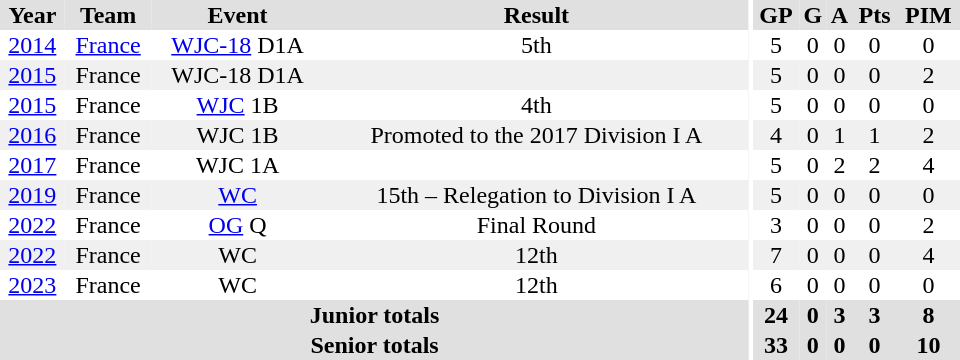<table border="0" cellpadding="1" cellspacing="0" ID="Table3" style="text-align:center; width:40em">
<tr ALIGN="center" bgcolor="#e0e0e0">
<th>Year</th>
<th>Team</th>
<th>Event</th>
<th>Result</th>
<th rowspan="99" bgcolor="#ffffff"></th>
<th>GP</th>
<th>G</th>
<th>A</th>
<th>Pts</th>
<th>PIM</th>
</tr>
<tr>
<td><a href='#'>2014</a></td>
<td><a href='#'>France</a></td>
<td><a href='#'>WJC-18</a> D1A</td>
<td>5th</td>
<td>5</td>
<td>0</td>
<td>0</td>
<td>0</td>
<td>0</td>
</tr>
<tr bgcolor="#f0f0f0">
<td><a href='#'>2015</a></td>
<td>France</td>
<td>WJC-18 D1A</td>
<td></td>
<td>5</td>
<td>0</td>
<td>0</td>
<td>0</td>
<td>2</td>
</tr>
<tr>
<td><a href='#'>2015</a></td>
<td>France</td>
<td><a href='#'>WJC</a> 1B</td>
<td>4th</td>
<td>5</td>
<td>0</td>
<td>0</td>
<td>0</td>
<td>0</td>
</tr>
<tr bgcolor="#f0f0f0">
<td><a href='#'>2016</a></td>
<td>France</td>
<td>WJC 1B</td>
<td>Promoted to the 2017 Division I A</td>
<td>4</td>
<td>0</td>
<td>1</td>
<td>1</td>
<td>2</td>
</tr>
<tr>
<td><a href='#'>2017</a></td>
<td>France</td>
<td>WJC 1A</td>
<td></td>
<td>5</td>
<td>0</td>
<td>2</td>
<td>2</td>
<td>4</td>
</tr>
<tr bgcolor="#f0f0f0">
<td><a href='#'>2019</a></td>
<td>France</td>
<td><a href='#'>WC</a></td>
<td>15th – Relegation to Division I A</td>
<td>5</td>
<td>0</td>
<td>0</td>
<td>0</td>
<td>0</td>
</tr>
<tr>
<td><a href='#'>2022</a></td>
<td>France</td>
<td><a href='#'>OG</a> Q</td>
<td>Final Round</td>
<td>3</td>
<td>0</td>
<td>0</td>
<td>0</td>
<td>2</td>
</tr>
<tr bgcolor="#f0f0f0">
<td><a href='#'>2022</a></td>
<td>France</td>
<td>WC</td>
<td>12th</td>
<td>7</td>
<td>0</td>
<td>0</td>
<td>0</td>
<td>4</td>
</tr>
<tr>
<td><a href='#'>2023</a></td>
<td>France</td>
<td>WC</td>
<td>12th</td>
<td>6</td>
<td>0</td>
<td>0</td>
<td>0</td>
<td>0</td>
</tr>
<tr ALIGN="center" bgcolor="#e0e0e0">
<th colspan=4>Junior totals</th>
<th>24</th>
<th>0</th>
<th>3</th>
<th>3</th>
<th>8</th>
</tr>
<tr ALIGN="center" bgcolor="#e0e0e0">
<th colspan=4>Senior totals</th>
<th>33</th>
<th>0</th>
<th>0</th>
<th>0</th>
<th>10</th>
</tr>
</table>
